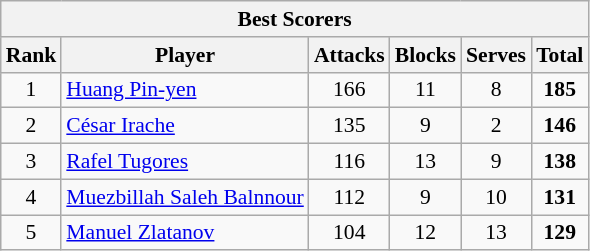<table class="wikitable sortable" style="font-size:90%; text-align:center">
<tr>
<th colspan=6>Best Scorers</th>
</tr>
<tr>
<th class="unsortable">Rank</th>
<th class="unsortable">Player</th>
<th>Attacks</th>
<th>Blocks</th>
<th>Serves</th>
<th>Total</th>
</tr>
<tr>
<td>1</td>
<td align=left> <a href='#'>Huang Pin-yen</a></td>
<td>166</td>
<td>11</td>
<td>8</td>
<td><strong>185</strong></td>
</tr>
<tr>
<td>2</td>
<td align=left> <a href='#'>César Irache</a></td>
<td>135</td>
<td>9</td>
<td>2</td>
<td><strong>146</strong></td>
</tr>
<tr>
<td>3</td>
<td align=left> <a href='#'>Rafel Tugores</a></td>
<td>116</td>
<td>13</td>
<td>9</td>
<td><strong>138</strong></td>
</tr>
<tr>
<td>4</td>
<td align=left> <a href='#'>Muezbillah Saleh Balnnour</a></td>
<td>112</td>
<td>9</td>
<td>10</td>
<td><strong>131</strong></td>
</tr>
<tr>
<td>5</td>
<td align=left> <a href='#'>Manuel Zlatanov</a></td>
<td>104</td>
<td>12</td>
<td>13</td>
<td><strong>129</strong></td>
</tr>
</table>
